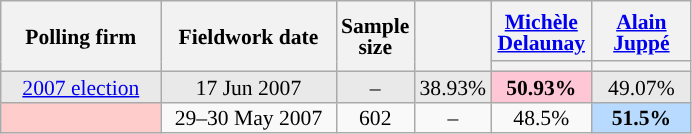<table class="wikitable sortable" style="text-align:center;font-size:90%;line-height:14px;">
<tr style="height:40px;">
<th style="width:100px;" rowspan="2">Polling firm</th>
<th style="width:110px;" rowspan="2">Fieldwork date</th>
<th style="width:35px;" rowspan="2">Sample<br>size</th>
<th style="width:30px;" rowspan="2"></th>
<th class="unsortable" style="width:60px;"><a href='#'>Michèle Delaunay</a><br></th>
<th class="unsortable" style="width:60px;"><a href='#'>Alain Juppé</a><br></th>
</tr>
<tr>
<th style="background:"></th>
<th style="background:"></th>
</tr>
<tr style="background:#E9E9E9;">
<td><a href='#'>2007 election</a></td>
<td data-sort-value="2007-06-17">17 Jun 2007</td>
<td>–</td>
<td>38.93%</td>
<td style="background:#FFC6D5;"><strong>50.93%</strong></td>
<td>49.07%</td>
</tr>
<tr>
<td style="background:#FFCCCC;"></td>
<td data-sort-value="2007-05-30">29–30 May 2007</td>
<td>602</td>
<td>–</td>
<td>48.5%</td>
<td style="background:#B9DAFF;"><strong>51.5%</strong></td>
</tr>
</table>
